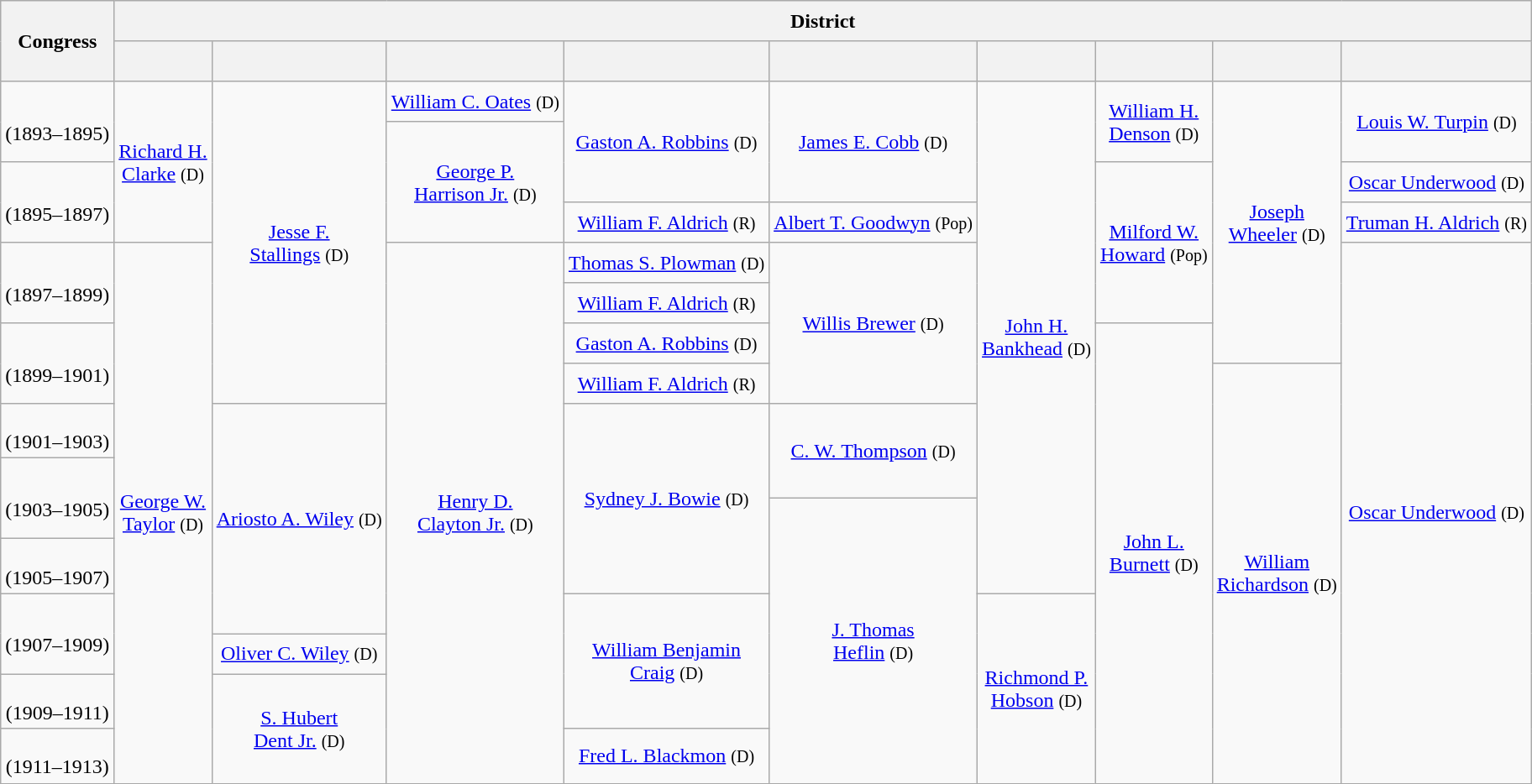<table class=wikitable style="text-align:center">
<tr style="height:2em">
<th rowspan=2>Congress</th>
<th colspan=9>District</th>
</tr>
<tr style="height:2em">
<th></th>
<th></th>
<th></th>
<th></th>
<th></th>
<th></th>
<th></th>
<th></th>
<th></th>
</tr>
<tr style="height:2em">
<td rowspan=2><strong></strong><br>(1893–1895)</td>
<td rowspan=4 ><a href='#'>Richard H.<br>Clarke</a> <small>(D)</small></td>
<td rowspan=8 ><a href='#'>Jesse F.<br>Stallings</a> <small>(D)</small></td>
<td><a href='#'>William C. Oates</a> <small>(D)</small></td>
<td rowspan=3 ><a href='#'>Gaston A. Robbins</a> <small>(D)</small></td>
<td rowspan=3 ><a href='#'>James E. Cobb</a> <small>(D)</small></td>
<td rowspan=12 ><a href='#'>John H.<br>Bankhead</a> <small>(D)</small></td>
<td rowspan=2 ><a href='#'>William H.<br>Denson</a> <small>(D)</small></td>
<td rowspan=7 ><a href='#'>Joseph<br>Wheeler</a> <small>(D)</small></td>
<td rowspan=2 ><a href='#'>Louis W. Turpin</a> <small>(D)</small></td>
</tr>
<tr style="height:2em">
<td rowspan=3 ><a href='#'>George P.<br>Harrison Jr.</a> <small>(D)</small></td>
</tr>
<tr style="height:2em">
<td rowspan=2><strong></strong><br>(1895–1897)</td>
<td rowspan=4 ><a href='#'>Milford W.<br>Howard</a> <small>(Pop)</small></td>
<td><a href='#'>Oscar Underwood</a> <small>(D)</small></td>
</tr>
<tr style="height:2em">
<td><a href='#'>William F. Aldrich</a> <small>(R)</small></td>
<td><a href='#'>Albert T. Goodwyn</a> <small>(Pop)</small></td>
<td><a href='#'>Truman H. Aldrich</a> <small>(R)</small></td>
</tr>
<tr style="height:2em">
<td rowspan=2><strong></strong><br>(1897–1899)</td>
<td rowspan=12 ><a href='#'>George W.<br>Taylor</a> <small>(D)</small></td>
<td rowspan=12 ><a href='#'>Henry D. <br>Clayton Jr.</a> <small>(D)</small></td>
<td><a href='#'>Thomas S. Plowman</a> <small>(D)</small></td>
<td rowspan=4 ><a href='#'>Willis Brewer</a> <small>(D)</small></td>
<td rowspan=12 ><a href='#'>Oscar Underwood</a> <small>(D)</small></td>
</tr>
<tr style="height:2em">
<td><a href='#'>William F. Aldrich</a> <small>(R)</small></td>
</tr>
<tr style="height:2em">
<td rowspan=2><strong></strong><br>(1899–1901)</td>
<td><a href='#'>Gaston A. Robbins</a> <small>(D)</small></td>
<td rowspan=10 ><a href='#'>John L.<br>Burnett</a> <small>(D)</small></td>
</tr>
<tr style="height:2em">
<td><a href='#'>William F. Aldrich</a> <small>(R)</small></td>
<td rowspan=9 ><a href='#'>William<br>Richardson</a> <small>(D)</small></td>
</tr>
<tr style="height:2em">
<td><strong></strong><br>(1901–1903)</td>
<td rowspan=5 ><a href='#'>Ariosto A. Wiley</a> <small>(D)</small></td>
<td rowspan=4 ><a href='#'>Sydney J. Bowie</a> <small>(D)</small></td>
<td rowspan=2 ><a href='#'>C. W. Thompson</a> <small>(D)</small></td>
</tr>
<tr style="height:2em">
<td rowspan=2><strong></strong><br>(1903–1905)</td>
</tr>
<tr style="height:2em">
<td rowspan=6 ><a href='#'>J. Thomas<br>Heflin</a> <small>(D)</small></td>
</tr>
<tr style="height:2em">
<td><strong></strong><br>(1905–1907)</td>
</tr>
<tr style="height:2em">
<td rowspan=2><strong></strong><br>(1907–1909)</td>
<td rowspan=3 ><a href='#'>William Benjamin<br>Craig</a> <small>(D)</small></td>
<td rowspan=4 ><a href='#'>Richmond P.<br>Hobson</a> <small>(D)</small></td>
</tr>
<tr style="height:2em">
<td><a href='#'>Oliver C. Wiley</a> <small>(D)</small></td>
</tr>
<tr style="height:2em">
<td><strong></strong><br>(1909–1911)</td>
<td rowspan=2 ><a href='#'>S. Hubert<br>Dent Jr.</a> <small>(D)</small></td>
</tr>
<tr style="height:2em">
<td><strong></strong><br>(1911–1913)</td>
<td><a href='#'>Fred L. Blackmon</a> <small>(D)</small></td>
</tr>
</table>
